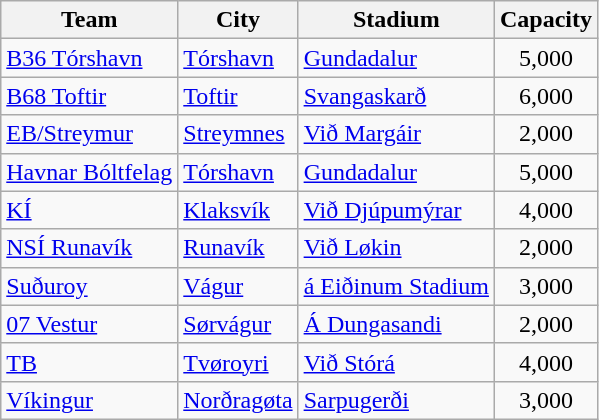<table class="wikitable sortable">
<tr>
<th>Team</th>
<th>City</th>
<th>Stadium</th>
<th>Capacity</th>
</tr>
<tr>
<td><a href='#'>B36 Tórshavn</a></td>
<td><a href='#'>Tórshavn</a></td>
<td><a href='#'>Gundadalur</a></td>
<td align="center">5,000</td>
</tr>
<tr>
<td><a href='#'>B68 Toftir</a></td>
<td><a href='#'>Toftir</a></td>
<td><a href='#'>Svangaskarð</a></td>
<td align="center">6,000</td>
</tr>
<tr>
<td><a href='#'>EB/Streymur</a></td>
<td><a href='#'>Streymnes</a></td>
<td><a href='#'>Við Margáir</a></td>
<td align="center">2,000</td>
</tr>
<tr>
<td><a href='#'>Havnar Bóltfelag</a></td>
<td><a href='#'>Tórshavn</a></td>
<td><a href='#'>Gundadalur</a></td>
<td align="center">5,000</td>
</tr>
<tr>
<td><a href='#'>KÍ</a></td>
<td><a href='#'>Klaksvík</a></td>
<td><a href='#'>Við Djúpumýrar</a></td>
<td align="center">4,000</td>
</tr>
<tr>
<td><a href='#'>NSÍ Runavík</a></td>
<td><a href='#'>Runavík</a></td>
<td><a href='#'>Við Løkin</a></td>
<td align="center">2,000</td>
</tr>
<tr>
<td><a href='#'>Suðuroy</a></td>
<td><a href='#'>Vágur</a></td>
<td><a href='#'>á Eiðinum Stadium</a></td>
<td align="center">3,000</td>
</tr>
<tr>
<td><a href='#'>07 Vestur</a></td>
<td><a href='#'>Sørvágur</a></td>
<td><a href='#'>Á Dungasandi</a></td>
<td align="center">2,000</td>
</tr>
<tr>
<td><a href='#'>TB</a></td>
<td><a href='#'>Tvøroyri</a></td>
<td><a href='#'>Við Stórá</a></td>
<td align="center">4,000</td>
</tr>
<tr>
<td><a href='#'>Víkingur</a></td>
<td><a href='#'>Norðragøta</a></td>
<td><a href='#'>Sarpugerði</a></td>
<td align="center">3,000</td>
</tr>
</table>
